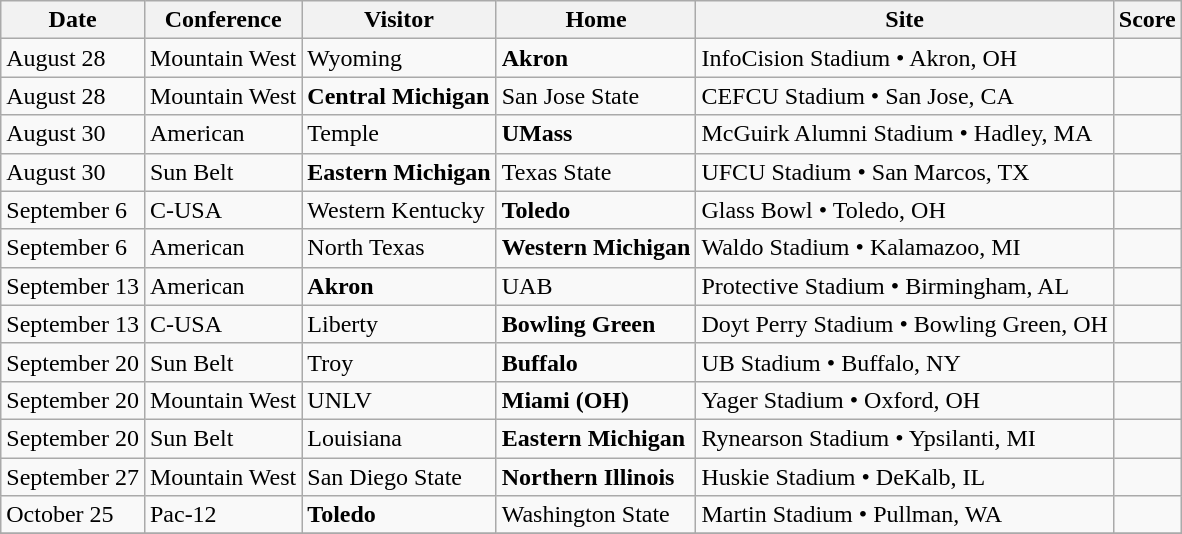<table class="wikitable">
<tr>
<th>Date</th>
<th>Conference</th>
<th>Visitor</th>
<th>Home</th>
<th>Site</th>
<th>Score</th>
</tr>
<tr>
<td>August 28</td>
<td>Mountain West</td>
<td>Wyoming</td>
<td><strong>Akron</strong></td>
<td>InfoCision Stadium • Akron, OH</td>
<td> </td>
</tr>
<tr>
<td>August 28</td>
<td>Mountain West</td>
<td><strong>Central Michigan</strong></td>
<td>San Jose State</td>
<td>CEFCU Stadium • San Jose, CA</td>
<td> </td>
</tr>
<tr>
<td>August 30</td>
<td>American</td>
<td>Temple</td>
<td><strong>UMass</strong></td>
<td>McGuirk Alumni Stadium • Hadley, MA</td>
<td> </td>
</tr>
<tr>
<td>August 30</td>
<td>Sun Belt</td>
<td><strong>Eastern Michigan</strong></td>
<td>Texas State</td>
<td>UFCU Stadium • San Marcos, TX</td>
<td> </td>
</tr>
<tr>
<td>September 6</td>
<td>C-USA</td>
<td>Western Kentucky</td>
<td><strong>Toledo</strong></td>
<td>Glass Bowl • Toledo, OH</td>
<td> </td>
</tr>
<tr>
<td>September 6</td>
<td>American</td>
<td>North Texas</td>
<td><strong>Western Michigan</strong></td>
<td>Waldo Stadium • Kalamazoo, MI</td>
<td> </td>
</tr>
<tr>
<td>September 13</td>
<td>American</td>
<td><strong>Akron</strong></td>
<td>UAB</td>
<td>Protective Stadium • Birmingham, AL</td>
<td> </td>
</tr>
<tr>
<td>September 13</td>
<td>C-USA</td>
<td>Liberty</td>
<td><strong>Bowling Green</strong></td>
<td>Doyt Perry Stadium • Bowling Green, OH</td>
<td> </td>
</tr>
<tr>
<td>September 20</td>
<td>Sun Belt</td>
<td>Troy</td>
<td><strong>Buffalo</strong></td>
<td>UB Stadium • Buffalo, NY</td>
<td> </td>
</tr>
<tr>
<td>September 20</td>
<td>Mountain West</td>
<td>UNLV</td>
<td><strong>Miami (OH)</strong></td>
<td>Yager Stadium • Oxford, OH</td>
<td> </td>
</tr>
<tr>
<td>September 20</td>
<td>Sun Belt</td>
<td>Louisiana</td>
<td><strong>Eastern Michigan</strong></td>
<td>Rynearson Stadium • Ypsilanti, MI</td>
<td> </td>
</tr>
<tr>
<td>September 27</td>
<td>Mountain West</td>
<td>San Diego State</td>
<td><strong>Northern Illinois</strong></td>
<td>Huskie Stadium • DeKalb, IL</td>
<td> </td>
</tr>
<tr>
<td>October 25</td>
<td>Pac-12</td>
<td><strong>Toledo</strong></td>
<td>Washington State</td>
<td>Martin Stadium • Pullman, WA</td>
<td> </td>
</tr>
<tr>
</tr>
</table>
